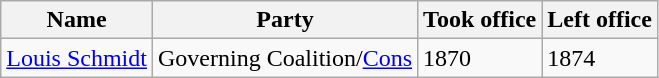<table class="wikitable">
<tr>
<th>Name</th>
<th>Party</th>
<th>Took office</th>
<th>Left office</th>
</tr>
<tr>
<td><a href='#'>Louis Schmidt</a></td>
<td>Governing Coalition/<a href='#'>Cons</a></td>
<td>1870</td>
<td>1874</td>
</tr>
</table>
